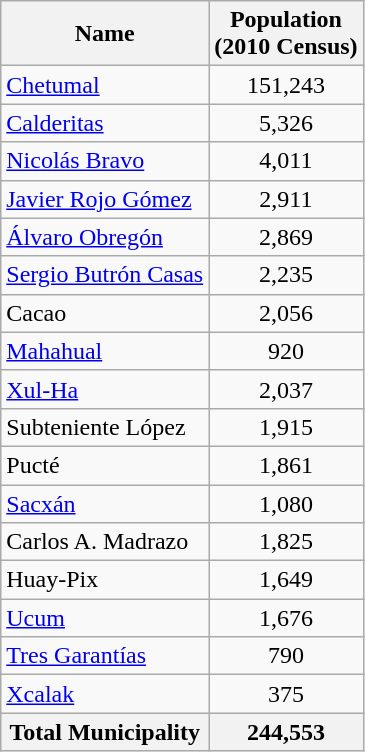<table class="wikitable sortable">
<tr>
<th>Name</th>
<th>Population<br>(2010 Census)</th>
</tr>
<tr>
<td><a href='#'>Chetumal</a></td>
<td align=center>151,243</td>
</tr>
<tr>
<td><a href='#'>Calderitas</a></td>
<td align=center>5,326</td>
</tr>
<tr>
<td><a href='#'>Nicolás Bravo</a></td>
<td align=center>4,011</td>
</tr>
<tr>
<td><a href='#'>Javier Rojo Gómez</a></td>
<td align=center>2,911</td>
</tr>
<tr>
<td><a href='#'>Álvaro Obregón</a></td>
<td align=center>2,869</td>
</tr>
<tr>
<td><a href='#'>Sergio Butrón Casas</a></td>
<td align=center>2,235</td>
</tr>
<tr>
<td>Cacao</td>
<td align=center>2,056</td>
</tr>
<tr>
<td><a href='#'>Mahahual</a></td>
<td align=center>920</td>
</tr>
<tr>
<td><a href='#'>Xul-Ha</a></td>
<td align=center>2,037</td>
</tr>
<tr>
<td>Subteniente López</td>
<td align=center>1,915</td>
</tr>
<tr>
<td>Pucté</td>
<td align=center>1,861</td>
</tr>
<tr>
<td><a href='#'>Sacxán</a></td>
<td align=center>1,080</td>
</tr>
<tr>
<td>Carlos A. Madrazo</td>
<td align=center>1,825</td>
</tr>
<tr>
<td>Huay-Pix</td>
<td align=center>1,649</td>
</tr>
<tr>
<td><a href='#'>Ucum</a></td>
<td align=center>1,676</td>
</tr>
<tr>
<td><a href='#'>Tres Garantías</a></td>
<td align=center>790</td>
</tr>
<tr>
<td><a href='#'>Xcalak</a></td>
<td align=center>375</td>
</tr>
<tr>
<th>Total Municipality</th>
<th>244,553</th>
</tr>
</table>
